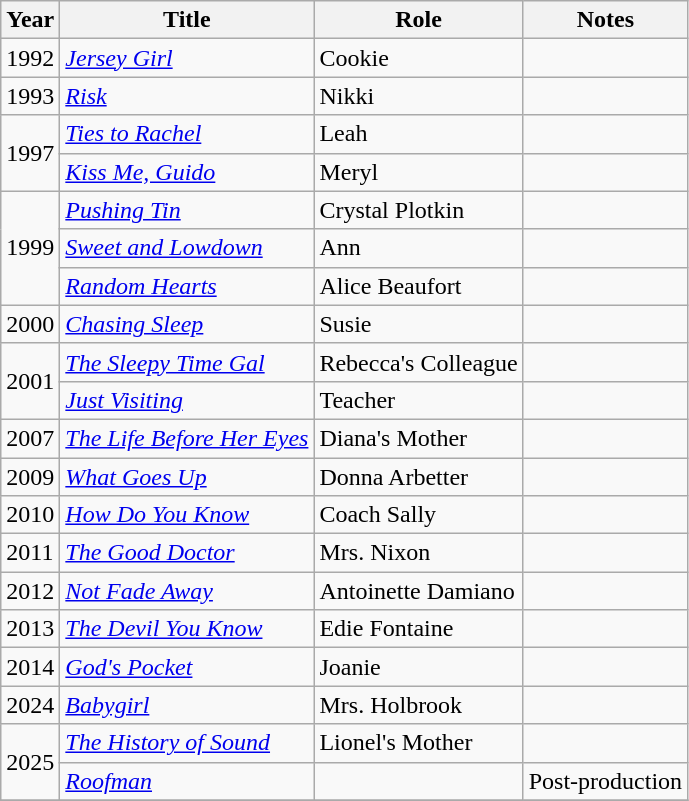<table class="wikitable sortable">
<tr>
<th>Year</th>
<th>Title</th>
<th>Role</th>
<th class="unsortable">Notes</th>
</tr>
<tr>
<td>1992</td>
<td><em><a href='#'>Jersey Girl</a></em></td>
<td>Cookie</td>
<td></td>
</tr>
<tr>
<td>1993</td>
<td><em><a href='#'>Risk</a></em></td>
<td>Nikki</td>
<td></td>
</tr>
<tr>
<td rowspan="2">1997</td>
<td><em><a href='#'>Ties to Rachel</a></em></td>
<td>Leah</td>
<td></td>
</tr>
<tr>
<td><em><a href='#'>Kiss Me, Guido</a></em></td>
<td>Meryl</td>
<td></td>
</tr>
<tr>
<td rowspan="3">1999</td>
<td><em><a href='#'>Pushing Tin</a></em></td>
<td>Crystal Plotkin</td>
<td></td>
</tr>
<tr>
<td><em><a href='#'>Sweet and Lowdown</a></em></td>
<td>Ann</td>
<td></td>
</tr>
<tr>
<td><em><a href='#'>Random Hearts</a></em></td>
<td>Alice Beaufort</td>
<td></td>
</tr>
<tr>
<td>2000</td>
<td><em><a href='#'>Chasing Sleep</a></em></td>
<td>Susie</td>
<td></td>
</tr>
<tr>
<td rowspan="2">2001</td>
<td><em><a href='#'>The Sleepy Time Gal</a></em></td>
<td>Rebecca's Colleague</td>
<td></td>
</tr>
<tr>
<td><em><a href='#'>Just Visiting</a></em></td>
<td>Teacher</td>
<td></td>
</tr>
<tr>
<td>2007</td>
<td><em><a href='#'>The Life Before Her Eyes</a></em></td>
<td>Diana's Mother</td>
<td></td>
</tr>
<tr>
<td>2009</td>
<td><em><a href='#'>What Goes Up</a></em></td>
<td>Donna Arbetter</td>
<td></td>
</tr>
<tr>
<td>2010</td>
<td><em><a href='#'>How Do You Know</a></em></td>
<td>Coach Sally</td>
<td></td>
</tr>
<tr>
<td>2011</td>
<td><em><a href='#'>The Good Doctor</a></em></td>
<td>Mrs. Nixon</td>
<td></td>
</tr>
<tr>
<td>2012</td>
<td><em><a href='#'>Not Fade Away</a></em></td>
<td>Antoinette Damiano</td>
<td></td>
</tr>
<tr>
<td>2013</td>
<td><em><a href='#'>The Devil You Know</a></em></td>
<td>Edie Fontaine</td>
<td></td>
</tr>
<tr>
<td>2014</td>
<td><em><a href='#'>God's Pocket</a></em></td>
<td>Joanie</td>
<td></td>
</tr>
<tr>
<td>2024</td>
<td><em><a href='#'>Babygirl</a></em></td>
<td>Mrs. Holbrook</td>
<td></td>
</tr>
<tr>
<td rowspan="2">2025</td>
<td><em><a href='#'>The History of Sound</a></em></td>
<td>Lionel's Mother</td>
<td></td>
</tr>
<tr>
<td><em><a href='#'>Roofman</a></em></td>
<td></td>
<td>Post-production</td>
</tr>
<tr>
</tr>
</table>
